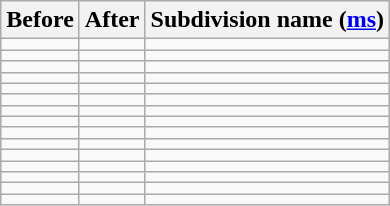<table class="wikitable sortable mw-collapsible">
<tr>
<th>Before</th>
<th>After</th>
<th>Subdivision name (<a href='#'>ms</a>)</th>
</tr>
<tr>
<td></td>
<td></td>
<td></td>
</tr>
<tr>
<td></td>
<td></td>
<td></td>
</tr>
<tr>
<td></td>
<td></td>
<td></td>
</tr>
<tr>
<td></td>
<td></td>
<td></td>
</tr>
<tr>
<td></td>
<td></td>
<td></td>
</tr>
<tr>
<td></td>
<td></td>
<td></td>
</tr>
<tr>
<td></td>
<td></td>
<td></td>
</tr>
<tr>
<td></td>
<td></td>
<td></td>
</tr>
<tr>
<td></td>
<td></td>
<td></td>
</tr>
<tr>
<td></td>
<td></td>
<td></td>
</tr>
<tr>
<td></td>
<td></td>
<td></td>
</tr>
<tr>
<td></td>
<td></td>
<td></td>
</tr>
<tr>
<td></td>
<td></td>
<td></td>
</tr>
<tr>
<td></td>
<td></td>
<td></td>
</tr>
<tr>
<td></td>
<td></td>
<td></td>
</tr>
</table>
